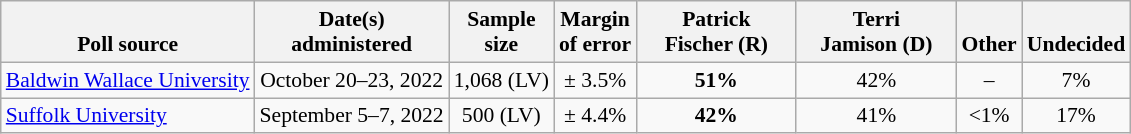<table class="wikitable" style="font-size:90%;text-align:center;">
<tr valign=bottom>
<th>Poll source</th>
<th>Date(s)<br>administered</th>
<th>Sample<br>size</th>
<th>Margin<br>of error</th>
<th style="width:100px;">Patrick<br>Fischer (R)</th>
<th style="width:100px;">Terri<br>Jamison (D)</th>
<th>Other</th>
<th>Undecided</th>
</tr>
<tr>
<td style="text-align:left;"><a href='#'>Baldwin Wallace University</a></td>
<td>October 20–23, 2022</td>
<td>1,068 (LV)</td>
<td>± 3.5%</td>
<td><strong>51%</strong></td>
<td>42%</td>
<td>–</td>
<td>7%</td>
</tr>
<tr>
<td style="text-align:left;"><a href='#'>Suffolk University</a></td>
<td>September 5–7, 2022</td>
<td>500 (LV)</td>
<td>± 4.4%</td>
<td><strong>42%</strong></td>
<td>41%</td>
<td><1%</td>
<td>17%</td>
</tr>
</table>
